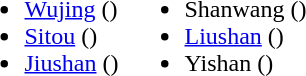<table>
<tr>
<td valign="top"><br><ul><li><a href='#'>Wujing</a> ()</li><li><a href='#'>Sitou</a> ()</li><li><a href='#'>Jiushan</a> ()</li></ul></td>
<td valign="top"><br><ul><li>Shanwang ()</li><li><a href='#'>Liushan</a> ()</li><li>Yishan ()</li></ul></td>
</tr>
</table>
